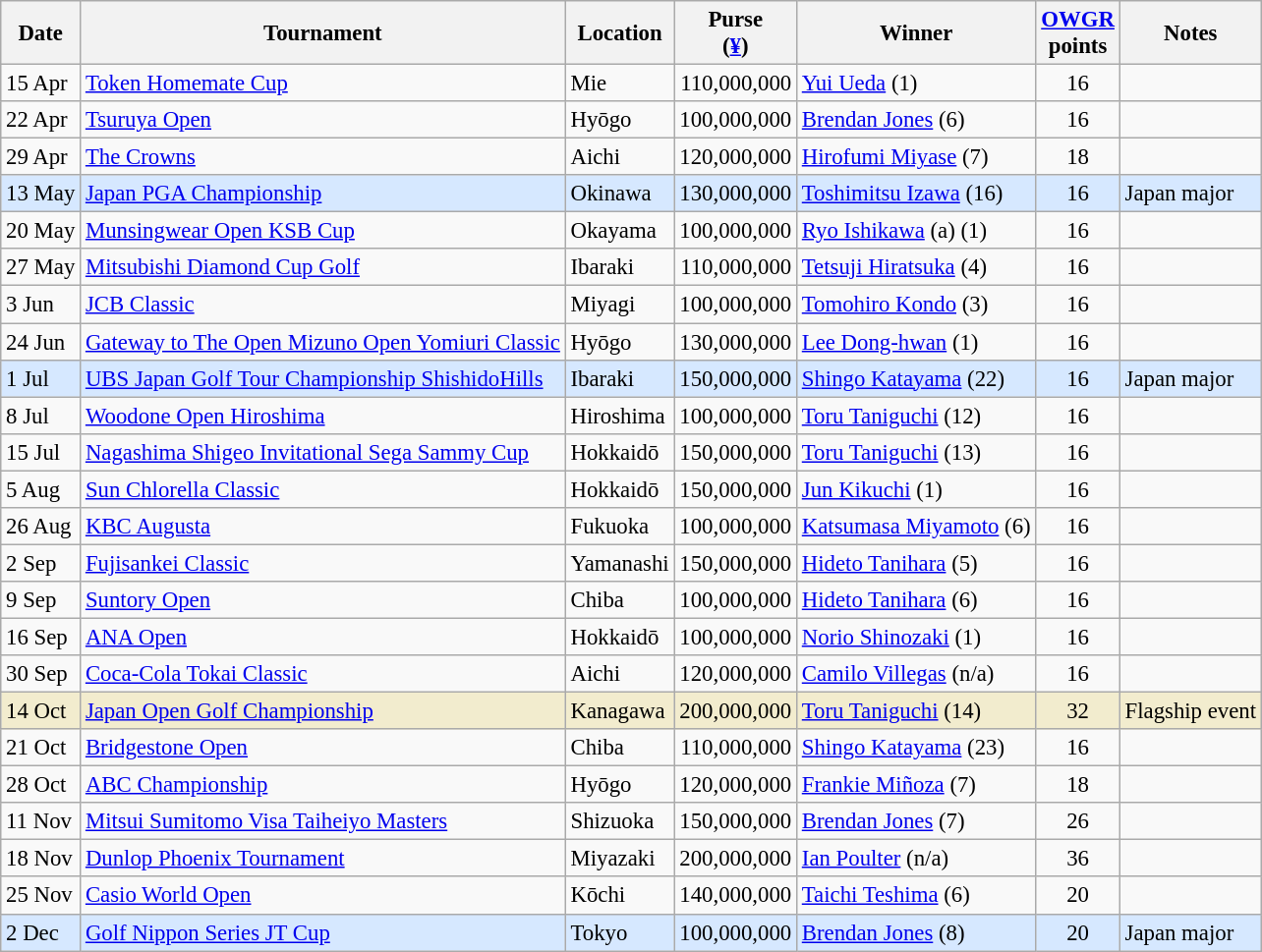<table class="wikitable" style="font-size:95%">
<tr>
<th>Date</th>
<th>Tournament</th>
<th>Location</th>
<th>Purse<br>(<a href='#'>¥</a>)</th>
<th>Winner</th>
<th><a href='#'>OWGR</a><br>points</th>
<th>Notes</th>
</tr>
<tr>
<td>15 Apr</td>
<td><a href='#'>Token Homemate Cup</a></td>
<td>Mie</td>
<td align=right>110,000,000</td>
<td> <a href='#'>Yui Ueda</a> (1)</td>
<td align=center>16</td>
<td></td>
</tr>
<tr>
<td>22 Apr</td>
<td><a href='#'>Tsuruya Open</a></td>
<td>Hyōgo</td>
<td align=right>100,000,000</td>
<td> <a href='#'>Brendan Jones</a> (6)</td>
<td align=center>16</td>
<td></td>
</tr>
<tr>
<td>29 Apr</td>
<td><a href='#'>The Crowns</a></td>
<td>Aichi</td>
<td align=right>120,000,000</td>
<td> <a href='#'>Hirofumi Miyase</a> (7)</td>
<td align=center>18</td>
<td></td>
</tr>
<tr style="background:#D6E8FF;">
<td>13 May</td>
<td><a href='#'>Japan PGA Championship</a></td>
<td>Okinawa</td>
<td align=right>130,000,000</td>
<td> <a href='#'>Toshimitsu Izawa</a> (16)</td>
<td align=center>16</td>
<td>Japan major</td>
</tr>
<tr>
<td>20 May</td>
<td><a href='#'>Munsingwear Open KSB Cup</a></td>
<td>Okayama</td>
<td align=right>100,000,000</td>
<td> <a href='#'>Ryo Ishikawa</a> (a) (1)</td>
<td align=center>16</td>
<td></td>
</tr>
<tr>
<td>27 May</td>
<td><a href='#'>Mitsubishi Diamond Cup Golf</a></td>
<td>Ibaraki</td>
<td align=right>110,000,000</td>
<td> <a href='#'>Tetsuji Hiratsuka</a> (4)</td>
<td align=center>16</td>
<td></td>
</tr>
<tr>
<td>3 Jun</td>
<td><a href='#'>JCB Classic</a></td>
<td>Miyagi</td>
<td align=right>100,000,000</td>
<td> <a href='#'>Tomohiro Kondo</a> (3)</td>
<td align=center>16</td>
<td></td>
</tr>
<tr>
<td>24 Jun</td>
<td><a href='#'>Gateway to The Open Mizuno Open Yomiuri Classic</a></td>
<td>Hyōgo</td>
<td align=right>130,000,000</td>
<td> <a href='#'>Lee Dong-hwan</a> (1)</td>
<td align=center>16</td>
<td></td>
</tr>
<tr style="background:#D6E8FF;">
<td>1 Jul</td>
<td><a href='#'>UBS Japan Golf Tour Championship ShishidoHills</a></td>
<td>Ibaraki</td>
<td align=right>150,000,000</td>
<td> <a href='#'>Shingo Katayama</a> (22)</td>
<td align=center>16</td>
<td>Japan major</td>
</tr>
<tr>
<td>8 Jul</td>
<td><a href='#'>Woodone Open Hiroshima</a></td>
<td>Hiroshima</td>
<td align=right>100,000,000</td>
<td> <a href='#'>Toru Taniguchi</a> (12)</td>
<td align=center>16</td>
<td></td>
</tr>
<tr>
<td>15 Jul</td>
<td><a href='#'>Nagashima Shigeo Invitational Sega Sammy Cup</a></td>
<td>Hokkaidō</td>
<td align=right>150,000,000</td>
<td> <a href='#'>Toru Taniguchi</a> (13)</td>
<td align=center>16</td>
<td></td>
</tr>
<tr>
<td>5 Aug</td>
<td><a href='#'>Sun Chlorella Classic</a></td>
<td>Hokkaidō</td>
<td align=right>150,000,000</td>
<td> <a href='#'>Jun Kikuchi</a> (1)</td>
<td align=center>16</td>
<td></td>
</tr>
<tr>
<td>26 Aug</td>
<td><a href='#'>KBC Augusta</a></td>
<td>Fukuoka</td>
<td align=right>100,000,000</td>
<td> <a href='#'>Katsumasa Miyamoto</a> (6)</td>
<td align=center>16</td>
<td></td>
</tr>
<tr>
<td>2 Sep</td>
<td><a href='#'>Fujisankei Classic</a></td>
<td>Yamanashi</td>
<td align=right>150,000,000</td>
<td> <a href='#'>Hideto Tanihara</a> (5)</td>
<td align=center>16</td>
<td></td>
</tr>
<tr>
<td>9 Sep</td>
<td><a href='#'>Suntory Open</a></td>
<td>Chiba</td>
<td align=right>100,000,000</td>
<td> <a href='#'>Hideto Tanihara</a> (6)</td>
<td align=center>16</td>
<td></td>
</tr>
<tr>
<td>16 Sep</td>
<td><a href='#'>ANA Open</a></td>
<td>Hokkaidō</td>
<td align=right>100,000,000</td>
<td> <a href='#'>Norio Shinozaki</a> (1)</td>
<td align=center>16</td>
<td></td>
</tr>
<tr>
<td>30 Sep</td>
<td><a href='#'>Coca-Cola Tokai Classic</a></td>
<td>Aichi</td>
<td align=right>120,000,000</td>
<td> <a href='#'>Camilo Villegas</a> (n/a)</td>
<td align=center>16</td>
<td></td>
</tr>
<tr style="background:#f2ecce;">
<td>14 Oct</td>
<td><a href='#'>Japan Open Golf Championship</a></td>
<td>Kanagawa</td>
<td align=right>200,000,000</td>
<td> <a href='#'>Toru Taniguchi</a> (14)</td>
<td align=center>32</td>
<td>Flagship event</td>
</tr>
<tr>
<td>21 Oct</td>
<td><a href='#'>Bridgestone Open</a></td>
<td>Chiba</td>
<td align=right>110,000,000</td>
<td> <a href='#'>Shingo Katayama</a> (23)</td>
<td align=center>16</td>
<td></td>
</tr>
<tr>
<td>28 Oct</td>
<td><a href='#'>ABC Championship</a></td>
<td>Hyōgo</td>
<td align=right>120,000,000</td>
<td> <a href='#'>Frankie Miñoza</a> (7)</td>
<td align=center>18</td>
<td></td>
</tr>
<tr>
<td>11 Nov</td>
<td><a href='#'>Mitsui Sumitomo Visa Taiheiyo Masters</a></td>
<td>Shizuoka</td>
<td align=right>150,000,000</td>
<td> <a href='#'>Brendan Jones</a> (7)</td>
<td align=center>26</td>
<td></td>
</tr>
<tr>
<td>18 Nov</td>
<td><a href='#'>Dunlop Phoenix Tournament</a></td>
<td>Miyazaki</td>
<td align=right>200,000,000</td>
<td> <a href='#'>Ian Poulter</a> (n/a)</td>
<td align=center>36</td>
<td></td>
</tr>
<tr>
<td>25 Nov</td>
<td><a href='#'>Casio World Open</a></td>
<td>Kōchi</td>
<td align=right>140,000,000</td>
<td> <a href='#'>Taichi Teshima</a> (6)</td>
<td align=center>20</td>
<td></td>
</tr>
<tr style="background:#D6E8FF;">
<td>2 Dec</td>
<td><a href='#'>Golf Nippon Series JT Cup</a></td>
<td>Tokyo</td>
<td align=right>100,000,000</td>
<td> <a href='#'>Brendan Jones</a> (8)</td>
<td align=center>20</td>
<td>Japan major</td>
</tr>
</table>
